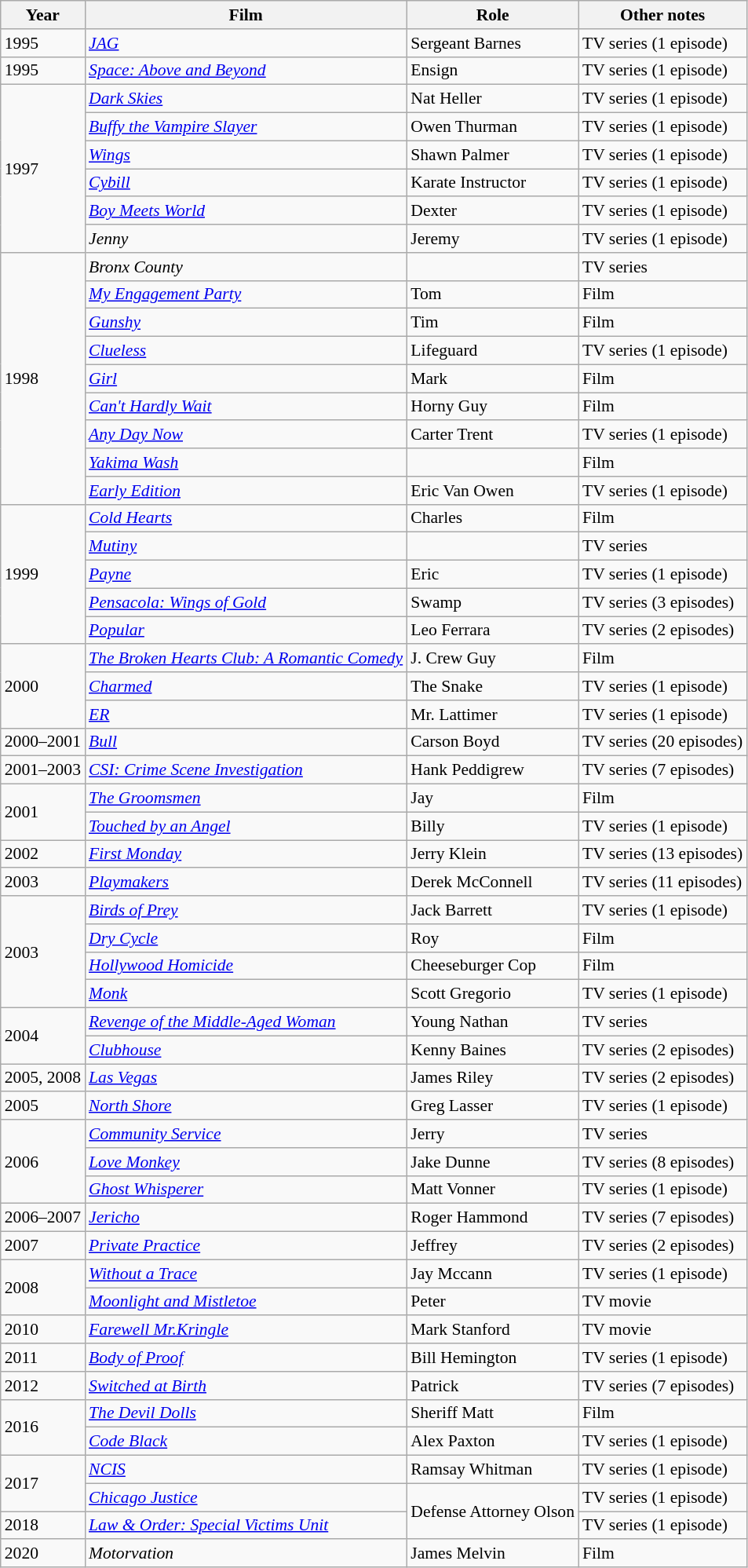<table class="wikitable" style="font-size: 90%;">
<tr>
<th>Year</th>
<th>Film</th>
<th>Role</th>
<th>Other notes</th>
</tr>
<tr>
<td>1995</td>
<td><em><a href='#'>JAG</a></em></td>
<td>Sergeant Barnes</td>
<td>TV series (1 episode)</td>
</tr>
<tr>
<td>1995</td>
<td><em><a href='#'>Space: Above and Beyond</a></em></td>
<td>Ensign</td>
<td>TV series (1 episode)</td>
</tr>
<tr>
<td rowspan=6>1997</td>
<td><em><a href='#'>Dark Skies</a></em></td>
<td>Nat Heller</td>
<td>TV series (1 episode)</td>
</tr>
<tr>
<td><em><a href='#'>Buffy the Vampire Slayer</a></em></td>
<td>Owen Thurman</td>
<td>TV series (1 episode)</td>
</tr>
<tr>
<td><em><a href='#'>Wings</a></em></td>
<td>Shawn Palmer</td>
<td>TV series (1 episode)</td>
</tr>
<tr>
<td><em><a href='#'>Cybill</a></em></td>
<td>Karate Instructor</td>
<td>TV series (1 episode)</td>
</tr>
<tr>
<td><em><a href='#'>Boy Meets World</a></em></td>
<td>Dexter</td>
<td>TV series (1 episode)</td>
</tr>
<tr>
<td><em>Jenny</em></td>
<td>Jeremy</td>
<td>TV series (1 episode)</td>
</tr>
<tr>
<td rowspan=9>1998</td>
<td><em>Bronx County</em></td>
<td></td>
<td>TV series</td>
</tr>
<tr>
<td><em><a href='#'>My Engagement Party</a></em></td>
<td>Tom</td>
<td>Film</td>
</tr>
<tr>
<td><em><a href='#'>Gunshy</a></em></td>
<td>Tim</td>
<td>Film</td>
</tr>
<tr>
<td><em><a href='#'>Clueless</a></em></td>
<td>Lifeguard</td>
<td>TV series (1 episode)</td>
</tr>
<tr>
<td><em><a href='#'>Girl</a></em></td>
<td>Mark</td>
<td>Film</td>
</tr>
<tr>
<td><em><a href='#'>Can't Hardly Wait</a></em></td>
<td>Horny Guy</td>
<td>Film</td>
</tr>
<tr>
<td><em><a href='#'>Any Day Now</a></em></td>
<td>Carter Trent</td>
<td>TV series (1 episode)</td>
</tr>
<tr>
<td><em><a href='#'>Yakima Wash</a></em></td>
<td></td>
<td>Film</td>
</tr>
<tr>
<td><em><a href='#'>Early Edition</a></em></td>
<td>Eric Van Owen</td>
<td>TV series (1 episode)</td>
</tr>
<tr>
<td rowspan=5>1999</td>
<td><em><a href='#'>Cold Hearts</a></em></td>
<td>Charles</td>
<td>Film</td>
</tr>
<tr>
<td><em><a href='#'>Mutiny</a></em></td>
<td></td>
<td>TV series</td>
</tr>
<tr>
<td><em><a href='#'>Payne</a></em></td>
<td>Eric</td>
<td>TV series (1 episode)</td>
</tr>
<tr>
<td><em><a href='#'>Pensacola: Wings of Gold</a></em></td>
<td>Swamp</td>
<td>TV series (3 episodes)</td>
</tr>
<tr>
<td><em><a href='#'>Popular</a></em></td>
<td>Leo Ferrara</td>
<td>TV series (2 episodes)</td>
</tr>
<tr>
<td rowspan=3>2000</td>
<td><em><a href='#'>The Broken Hearts Club: A Romantic Comedy</a></em></td>
<td>J. Crew Guy</td>
<td>Film</td>
</tr>
<tr>
<td><em><a href='#'>Charmed</a></em></td>
<td>The Snake</td>
<td>TV series (1 episode)</td>
</tr>
<tr>
<td><em><a href='#'>ER</a></em></td>
<td>Mr. Lattimer</td>
<td>TV series (1 episode)</td>
</tr>
<tr>
<td>2000–2001</td>
<td><em><a href='#'>Bull</a></em></td>
<td>Carson Boyd</td>
<td>TV series (20 episodes)</td>
</tr>
<tr>
<td>2001–2003</td>
<td><em><a href='#'>CSI: Crime Scene Investigation</a></em></td>
<td>Hank Peddigrew</td>
<td>TV series (7 episodes)</td>
</tr>
<tr>
<td rowspan=2>2001</td>
<td><em><a href='#'>The Groomsmen</a></em></td>
<td>Jay</td>
<td>Film</td>
</tr>
<tr>
<td><em><a href='#'>Touched by an Angel</a></em></td>
<td>Billy</td>
<td>TV series (1 episode)</td>
</tr>
<tr>
<td>2002</td>
<td><em><a href='#'>First Monday</a></em></td>
<td>Jerry Klein</td>
<td>TV series (13 episodes)</td>
</tr>
<tr>
<td>2003</td>
<td><em><a href='#'>Playmakers</a></em></td>
<td>Derek McConnell</td>
<td>TV series (11 episodes)</td>
</tr>
<tr>
<td rowspan=4>2003</td>
<td><em><a href='#'>Birds of Prey</a></em></td>
<td>Jack Barrett</td>
<td>TV series (1 episode)</td>
</tr>
<tr>
<td><em><a href='#'>Dry Cycle</a></em></td>
<td>Roy</td>
<td>Film</td>
</tr>
<tr>
<td><em><a href='#'>Hollywood Homicide</a></em></td>
<td>Cheeseburger Cop</td>
<td>Film</td>
</tr>
<tr>
<td><em><a href='#'>Monk</a></em></td>
<td>Scott Gregorio</td>
<td>TV series (1 episode)</td>
</tr>
<tr>
<td rowspan=2>2004</td>
<td><em><a href='#'>Revenge of the Middle-Aged Woman</a></em></td>
<td>Young Nathan</td>
<td>TV series</td>
</tr>
<tr>
<td><em><a href='#'>Clubhouse</a></em></td>
<td>Kenny Baines</td>
<td>TV series (2 episodes)</td>
</tr>
<tr>
<td>2005, 2008</td>
<td><em><a href='#'>Las Vegas</a></em></td>
<td>James Riley</td>
<td>TV series (2 episodes)</td>
</tr>
<tr>
<td>2005</td>
<td><em><a href='#'>North Shore</a></em></td>
<td>Greg Lasser</td>
<td>TV series (1 episode)</td>
</tr>
<tr>
<td rowspan=3>2006</td>
<td><em><a href='#'>Community Service</a></em></td>
<td>Jerry</td>
<td>TV series</td>
</tr>
<tr>
<td><em><a href='#'>Love Monkey</a></em></td>
<td>Jake Dunne</td>
<td>TV series (8 episodes)</td>
</tr>
<tr>
<td><em><a href='#'>Ghost Whisperer</a></em></td>
<td>Matt Vonner</td>
<td>TV series (1 episode)</td>
</tr>
<tr>
<td>2006–2007</td>
<td><em><a href='#'>Jericho</a></em></td>
<td>Roger Hammond</td>
<td>TV series (7 episodes)</td>
</tr>
<tr>
<td>2007</td>
<td><em><a href='#'>Private Practice</a></em></td>
<td>Jeffrey</td>
<td>TV series (2 episodes)</td>
</tr>
<tr>
<td rowspan=2>2008</td>
<td><em><a href='#'>Without a Trace</a></em></td>
<td>Jay Mccann</td>
<td>TV series (1 episode)</td>
</tr>
<tr>
<td><em><a href='#'>Moonlight and Mistletoe</a></em></td>
<td>Peter</td>
<td>TV movie</td>
</tr>
<tr>
<td>2010</td>
<td><em><a href='#'>Farewell Mr.Kringle</a></em></td>
<td>Mark Stanford</td>
<td>TV movie</td>
</tr>
<tr>
<td>2011</td>
<td><em><a href='#'>Body of Proof</a></em></td>
<td>Bill Hemington</td>
<td>TV series (1 episode)</td>
</tr>
<tr>
<td>2012</td>
<td><em><a href='#'>Switched at Birth</a></em></td>
<td>Patrick</td>
<td>TV series (7 episodes)</td>
</tr>
<tr>
<td rowspan=2>2016</td>
<td><em><a href='#'>The Devil Dolls</a></em></td>
<td>Sheriff Matt</td>
<td>Film</td>
</tr>
<tr>
<td><em><a href='#'>Code Black</a></em></td>
<td>Alex Paxton</td>
<td>TV series (1 episode)</td>
</tr>
<tr>
<td rowspan=2>2017</td>
<td><em><a href='#'>NCIS</a></em></td>
<td>Ramsay Whitman</td>
<td>TV series (1 episode)</td>
</tr>
<tr>
<td><em><a href='#'>Chicago Justice</a></em></td>
<td rowspan=2>Defense Attorney Olson</td>
<td>TV series (1 episode)</td>
</tr>
<tr>
<td>2018</td>
<td><em><a href='#'>Law & Order: Special Victims Unit</a></em></td>
<td>TV series (1 episode)</td>
</tr>
<tr>
<td>2020</td>
<td><em>Motorvation</em></td>
<td>James Melvin</td>
<td>Film</td>
</tr>
</table>
